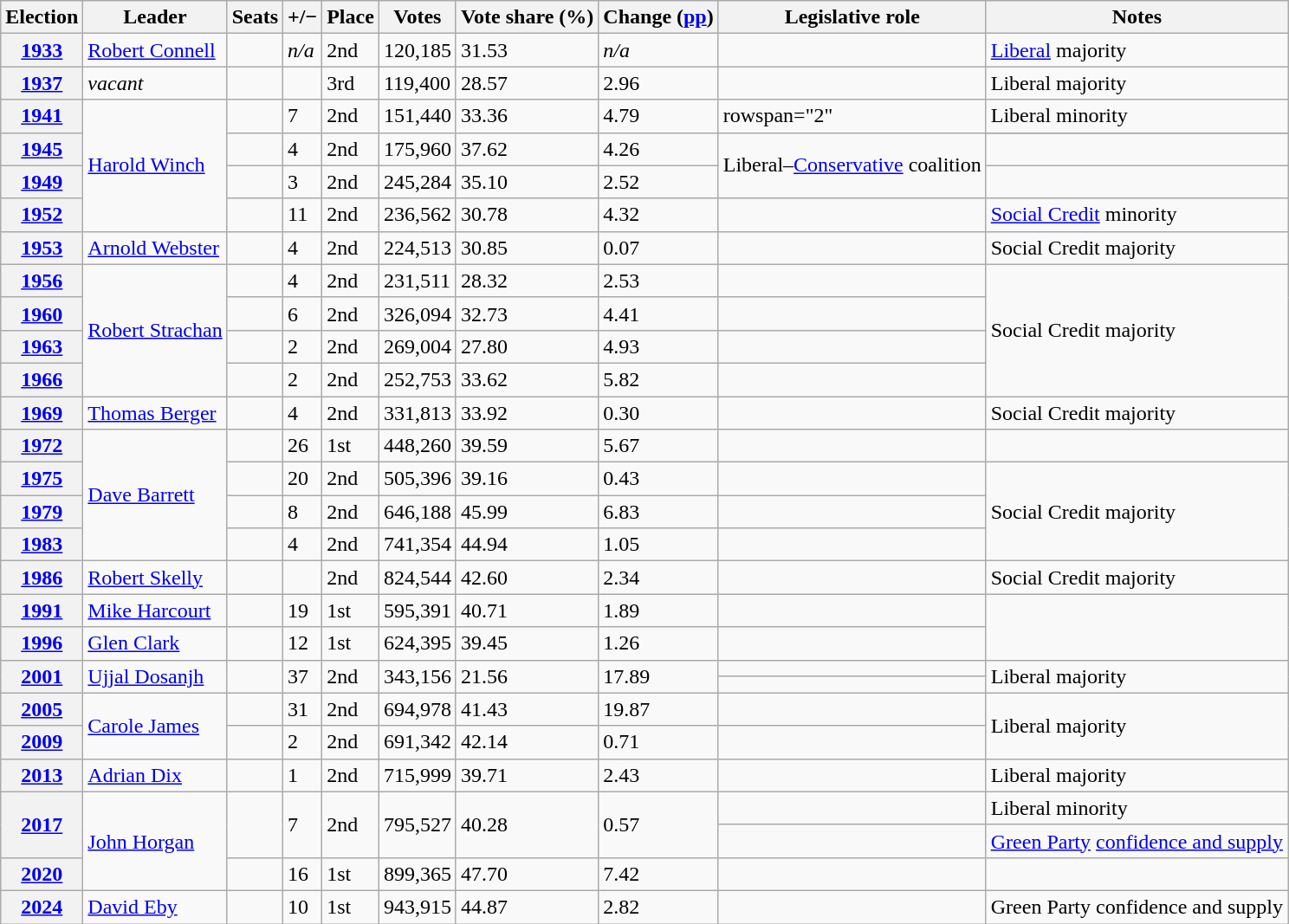<table class="wikitable">
<tr>
<th>Election</th>
<th>Leader</th>
<th>Seats</th>
<th>+/−</th>
<th>Place</th>
<th>Votes</th>
<th>Vote share (%)</th>
<th>Change (<a href='#'>pp</a>)</th>
<th>Legislative role</th>
<th>Notes</th>
</tr>
<tr>
<th><a href='#'>1933</a></th>
<td><a href='#'>Robert Connell</a></td>
<td></td>
<td><em>n/a</em></td>
<td>2nd</td>
<td>120,185</td>
<td>31.53</td>
<td><em>n/a</em></td>
<td></td>
<td><a href='#'>Liberal</a> majority</td>
</tr>
<tr>
<th><a href='#'>1937</a></th>
<td><em>vacant</em></td>
<td></td>
<td></td>
<td> 3rd</td>
<td>119,400</td>
<td>28.57</td>
<td> 2.96</td>
<td></td>
<td>Liberal majority</td>
</tr>
<tr>
<th rowspan="2"><a href='#'>1941</a></th>
<td rowspan="5"><a href='#'>Harold Winch</a></td>
<td rowspan="2"></td>
<td rowspan="2"> 7</td>
<td rowspan="2"> 2nd</td>
<td rowspan="2">151,440</td>
<td rowspan="2">33.36</td>
<td rowspan="2"> 4.79</td>
<td>rowspan="2" </td>
<td>Liberal minority</td>
</tr>
<tr>
<td rowspan="3">Liberal–<a href='#'>Conservative</a> coalition</td>
</tr>
<tr>
<th><a href='#'>1945</a></th>
<td></td>
<td> 4</td>
<td> 2nd</td>
<td>175,960</td>
<td>37.62</td>
<td> 4.26</td>
<td></td>
</tr>
<tr>
<th><a href='#'>1949</a></th>
<td></td>
<td> 3</td>
<td> 2nd</td>
<td>245,284</td>
<td>35.10</td>
<td> 2.52</td>
<td></td>
</tr>
<tr>
<th><a href='#'>1952</a></th>
<td></td>
<td> 11</td>
<td> 2nd</td>
<td>236,562</td>
<td>30.78</td>
<td> 4.32</td>
<td></td>
<td><a href='#'>Social Credit</a> minority</td>
</tr>
<tr>
<th><a href='#'>1953</a></th>
<td><a href='#'>Arnold Webster</a></td>
<td></td>
<td> 4</td>
<td> 2nd</td>
<td>224,513</td>
<td>30.85</td>
<td> 0.07</td>
<td></td>
<td>Social Credit majority</td>
</tr>
<tr>
<th><a href='#'>1956</a></th>
<td rowspan="4"><a href='#'>Robert Strachan</a></td>
<td></td>
<td> 4</td>
<td> 2nd</td>
<td>231,511</td>
<td>28.32</td>
<td> 2.53</td>
<td></td>
<td rowspan="4">Social Credit majority</td>
</tr>
<tr>
<th><a href='#'>1960</a></th>
<td></td>
<td> 6</td>
<td> 2nd</td>
<td>326,094</td>
<td>32.73</td>
<td> 4.41</td>
<td></td>
</tr>
<tr>
<th><a href='#'>1963</a></th>
<td></td>
<td> 2</td>
<td> 2nd</td>
<td>269,004</td>
<td>27.80</td>
<td> 4.93</td>
<td></td>
</tr>
<tr>
<th><a href='#'>1966</a></th>
<td></td>
<td> 2</td>
<td> 2nd</td>
<td>252,753</td>
<td>33.62</td>
<td> 5.82</td>
<td></td>
</tr>
<tr>
<th><a href='#'>1969</a></th>
<td><a href='#'>Thomas Berger</a></td>
<td></td>
<td> 4</td>
<td> 2nd</td>
<td>331,813</td>
<td>33.92</td>
<td> 0.30</td>
<td></td>
<td>Social Credit majority</td>
</tr>
<tr>
<th><a href='#'>1972</a></th>
<td rowspan="4"><a href='#'>Dave Barrett</a></td>
<td></td>
<td> 26</td>
<td> 1st</td>
<td>448,260</td>
<td>39.59</td>
<td> 5.67</td>
<td></td>
<td></td>
</tr>
<tr>
<th><a href='#'>1975</a></th>
<td></td>
<td> 20</td>
<td> 2nd</td>
<td>505,396</td>
<td>39.16</td>
<td> 0.43</td>
<td></td>
<td rowspan="3">Social Credit majority</td>
</tr>
<tr>
<th><a href='#'>1979</a></th>
<td></td>
<td> 8</td>
<td> 2nd</td>
<td>646,188</td>
<td>45.99</td>
<td> 6.83</td>
<td></td>
</tr>
<tr>
<th><a href='#'>1983</a></th>
<td></td>
<td> 4</td>
<td> 2nd</td>
<td>741,354</td>
<td>44.94</td>
<td> 1.05</td>
<td></td>
</tr>
<tr>
<th><a href='#'>1986</a></th>
<td><a href='#'>Robert Skelly</a></td>
<td></td>
<td></td>
<td> 2nd</td>
<td>824,544</td>
<td>42.60</td>
<td> 2.34</td>
<td></td>
<td>Social Credit majority</td>
</tr>
<tr>
<th><a href='#'>1991</a></th>
<td><a href='#'>Mike Harcourt</a></td>
<td></td>
<td> 19</td>
<td> 1st</td>
<td>595,391</td>
<td>40.71</td>
<td> 1.89</td>
<td></td>
<td rowspan="2"></td>
</tr>
<tr>
<th><a href='#'>1996</a></th>
<td><a href='#'>Glen Clark</a></td>
<td></td>
<td> 12</td>
<td> 1st</td>
<td>624,395</td>
<td>39.45</td>
<td> 1.26</td>
<td></td>
</tr>
<tr>
<th rowspan="2"><a href='#'>2001</a></th>
<td rowspan="2"><a href='#'>Ujjal Dosanjh</a></td>
<td rowspan="2"></td>
<td rowspan="2"> 37</td>
<td rowspan="2"> 2nd</td>
<td rowspan="2">343,156</td>
<td rowspan="2">21.56</td>
<td rowspan="2"> 17.89</td>
<td></td>
<td rowspan="2">Liberal majority</td>
</tr>
<tr>
<td></td>
</tr>
<tr>
<th><a href='#'>2005</a></th>
<td rowspan="2"><a href='#'>Carole James</a></td>
<td></td>
<td> 31</td>
<td> 2nd</td>
<td>694,978</td>
<td>41.43</td>
<td> 19.87</td>
<td></td>
<td rowspan="2">Liberal majority</td>
</tr>
<tr>
<th><a href='#'>2009</a></th>
<td></td>
<td> 2</td>
<td> 2nd</td>
<td>691,342</td>
<td>42.14</td>
<td> 0.71</td>
<td></td>
</tr>
<tr>
<th><a href='#'>2013</a></th>
<td><a href='#'>Adrian Dix</a></td>
<td></td>
<td> 1</td>
<td> 2nd</td>
<td>715,999</td>
<td>39.71</td>
<td> 2.43</td>
<td></td>
<td>Liberal majority</td>
</tr>
<tr>
<th rowspan="2"><a href='#'>2017</a></th>
<td rowspan="3"><a href='#'>John Horgan</a></td>
<td rowspan="2"></td>
<td rowspan="2"> 7</td>
<td rowspan="2"> 2nd</td>
<td rowspan="2">795,527</td>
<td rowspan="2">40.28</td>
<td rowspan="2"> 0.57</td>
<td></td>
<td>Liberal minority</td>
</tr>
<tr>
<td></td>
<td><a href='#'>Green Party</a> <a href='#'>confidence and supply</a></td>
</tr>
<tr>
<th><a href='#'>2020</a></th>
<td></td>
<td> 16</td>
<td> 1st</td>
<td>899,365</td>
<td>47.70</td>
<td> 7.42</td>
<td></td>
<td></td>
</tr>
<tr>
<th><a href='#'>2024</a></th>
<td><a href='#'>David Eby</a></td>
<td></td>
<td> 10</td>
<td> 1st</td>
<td>943,915</td>
<td>44.87</td>
<td> 2.82</td>
<td></td>
<td>Green Party confidence and supply</td>
</tr>
</table>
